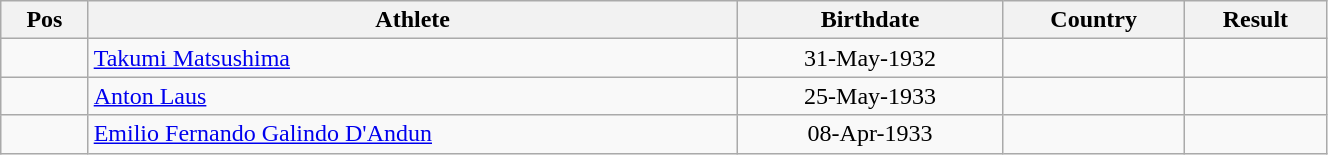<table class="wikitable"  style="text-align:center; width:70%;">
<tr>
<th>Pos</th>
<th>Athlete</th>
<th>Birthdate</th>
<th>Country</th>
<th>Result</th>
</tr>
<tr>
<td align=center></td>
<td align=left><a href='#'>Takumi Matsushima</a></td>
<td>31-May-1932</td>
<td align=left></td>
<td></td>
</tr>
<tr>
<td align=center></td>
<td align=left><a href='#'>Anton Laus</a></td>
<td>25-May-1933</td>
<td align=left></td>
<td></td>
</tr>
<tr>
<td align=center></td>
<td align=left><a href='#'>Emilio Fernando Galindo D'Andun</a></td>
<td>08-Apr-1933</td>
<td align=left></td>
<td></td>
</tr>
</table>
